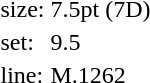<table style="margin-left:40px;">
<tr>
<td>size:</td>
<td>7.5pt (7D)</td>
</tr>
<tr>
<td>set:</td>
<td>9.5</td>
</tr>
<tr>
<td>line:</td>
<td>M.1262</td>
</tr>
</table>
